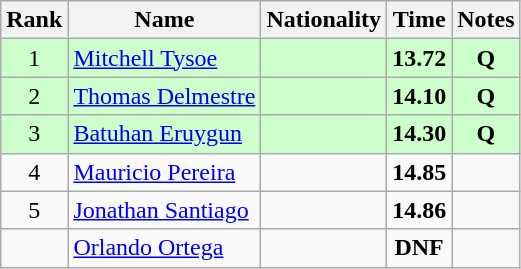<table class="wikitable sortable" style="text-align:center">
<tr>
<th>Rank</th>
<th>Name</th>
<th>Nationality</th>
<th>Time</th>
<th>Notes</th>
</tr>
<tr bgcolor=ccffcc>
<td>1</td>
<td align=left><a href='#'>Mitchell Tysoe</a></td>
<td align=left></td>
<td><strong>13.72</strong></td>
<td><strong>Q</strong></td>
</tr>
<tr bgcolor=ccffcc>
<td>2</td>
<td align=left><a href='#'>Thomas Delmestre</a></td>
<td align=left></td>
<td><strong>14.10</strong></td>
<td><strong>Q</strong></td>
</tr>
<tr bgcolor=ccffcc>
<td>3</td>
<td align=left><a href='#'>Batuhan Eruygun</a></td>
<td align=left></td>
<td><strong>14.30</strong></td>
<td><strong>Q</strong></td>
</tr>
<tr>
<td>4</td>
<td align=left><a href='#'>Mauricio Pereira</a></td>
<td align=left></td>
<td><strong>14.85</strong></td>
<td></td>
</tr>
<tr>
<td>5</td>
<td align=left><a href='#'>Jonathan Santiago</a></td>
<td align=left></td>
<td><strong>14.86</strong></td>
<td></td>
</tr>
<tr>
<td></td>
<td align=left><a href='#'>Orlando Ortega</a></td>
<td align=left></td>
<td><strong>DNF</strong></td>
<td></td>
</tr>
</table>
